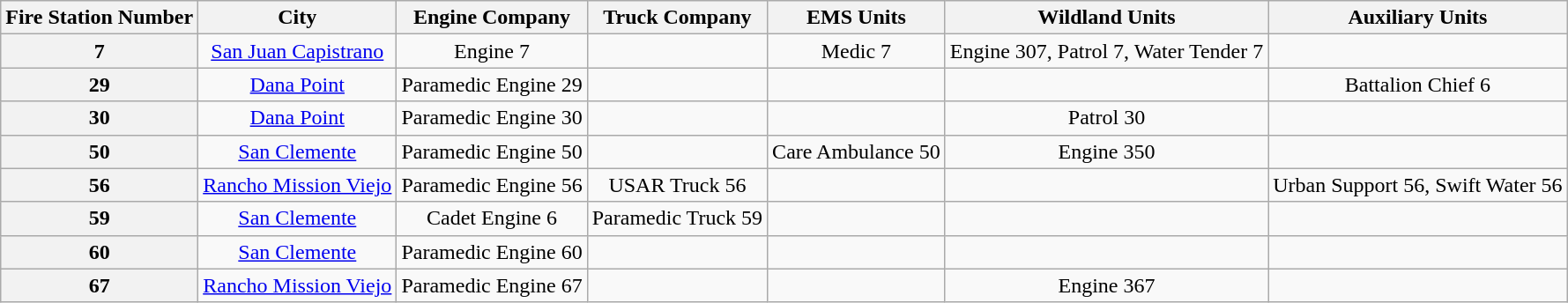<table class=wikitable style="text-align:center;">
<tr>
<th>Fire Station Number</th>
<th>City</th>
<th>Engine Company</th>
<th>Truck Company</th>
<th>EMS Units</th>
<th>Wildland Units</th>
<th>Auxiliary Units</th>
</tr>
<tr>
<th>7</th>
<td><a href='#'>San Juan Capistrano</a></td>
<td>Engine 7</td>
<td></td>
<td>Medic 7</td>
<td>Engine 307, Patrol 7, Water Tender 7</td>
<td></td>
</tr>
<tr>
<th>29</th>
<td><a href='#'>Dana Point</a></td>
<td>Paramedic Engine 29</td>
<td></td>
<td></td>
<td></td>
<td>Battalion Chief 6</td>
</tr>
<tr>
<th>30</th>
<td><a href='#'>Dana Point</a></td>
<td>Paramedic Engine 30</td>
<td></td>
<td></td>
<td>Patrol 30</td>
</tr>
<tr>
<th>50</th>
<td><a href='#'>San Clemente</a></td>
<td>Paramedic Engine 50</td>
<td></td>
<td>Care Ambulance 50</td>
<td>Engine 350</td>
<td></td>
</tr>
<tr>
<th>56</th>
<td><a href='#'>Rancho Mission Viejo</a></td>
<td>Paramedic Engine 56</td>
<td>USAR Truck 56</td>
<td></td>
<td></td>
<td>Urban Support 56, Swift Water 56</td>
</tr>
<tr>
<th>59</th>
<td><a href='#'>San Clemente</a></td>
<td>Cadet Engine 6</td>
<td>Paramedic Truck 59</td>
<td></td>
<td></td>
<td></td>
</tr>
<tr>
<th>60</th>
<td><a href='#'>San Clemente</a></td>
<td>Paramedic Engine 60</td>
<td></td>
<td></td>
<td></td>
<td></td>
</tr>
<tr>
<th>67</th>
<td><a href='#'>Rancho Mission Viejo</a></td>
<td>Paramedic Engine 67</td>
<td></td>
<td></td>
<td>Engine 367</td>
<td></td>
</tr>
</table>
